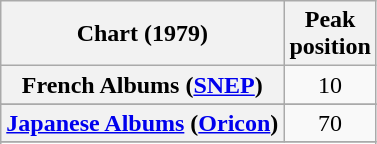<table class="wikitable sortable plainrowheaders">
<tr>
<th>Chart (1979)</th>
<th>Peak<br>position</th>
</tr>
<tr>
<th scope="row">French Albums (<a href='#'>SNEP</a>)</th>
<td align="center">10</td>
</tr>
<tr>
</tr>
<tr>
<th scope="row"><a href='#'>Japanese Albums</a> (<a href='#'>Oricon</a>)</th>
<td align="center">70</td>
</tr>
<tr>
</tr>
<tr>
</tr>
<tr>
</tr>
</table>
